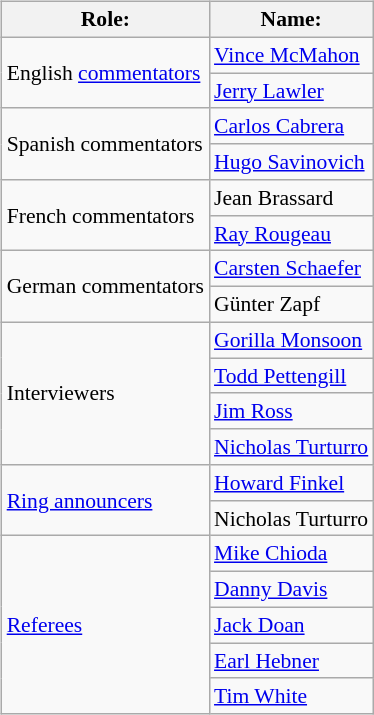<table class=wikitable style="font-size:90%; margin: 0.5em 0 0.5em 1em; float: right; clear: right;">
<tr>
<th>Role:</th>
<th>Name:</th>
</tr>
<tr>
<td rowspan="2">English <a href='#'>commentators</a></td>
<td><a href='#'>Vince McMahon</a></td>
</tr>
<tr>
<td><a href='#'>Jerry Lawler</a></td>
</tr>
<tr>
<td rowspan="2">Spanish commentators</td>
<td><a href='#'>Carlos Cabrera</a></td>
</tr>
<tr>
<td><a href='#'>Hugo Savinovich</a></td>
</tr>
<tr>
<td rowspan="2">French commentators</td>
<td>Jean Brassard</td>
</tr>
<tr>
<td><a href='#'>Ray Rougeau</a></td>
</tr>
<tr>
<td rowspan="2">German commentators</td>
<td><a href='#'>Carsten Schaefer</a></td>
</tr>
<tr>
<td>Günter Zapf</td>
</tr>
<tr>
<td rowspan="4">Interviewers</td>
<td><a href='#'>Gorilla Monsoon</a> </td>
</tr>
<tr>
<td><a href='#'>Todd Pettengill</a></td>
</tr>
<tr>
<td><a href='#'>Jim Ross</a></td>
</tr>
<tr>
<td><a href='#'>Nicholas Turturro</a></td>
</tr>
<tr>
<td rowspan="2"><a href='#'>Ring announcers</a></td>
<td><a href='#'>Howard Finkel</a></td>
</tr>
<tr>
<td>Nicholas Turturro </td>
</tr>
<tr>
<td rowspan="5"><a href='#'>Referees</a></td>
<td><a href='#'>Mike Chioda</a></td>
</tr>
<tr>
<td><a href='#'>Danny Davis</a></td>
</tr>
<tr>
<td><a href='#'>Jack Doan</a></td>
</tr>
<tr>
<td><a href='#'>Earl Hebner</a></td>
</tr>
<tr>
<td><a href='#'>Tim White</a></td>
</tr>
</table>
